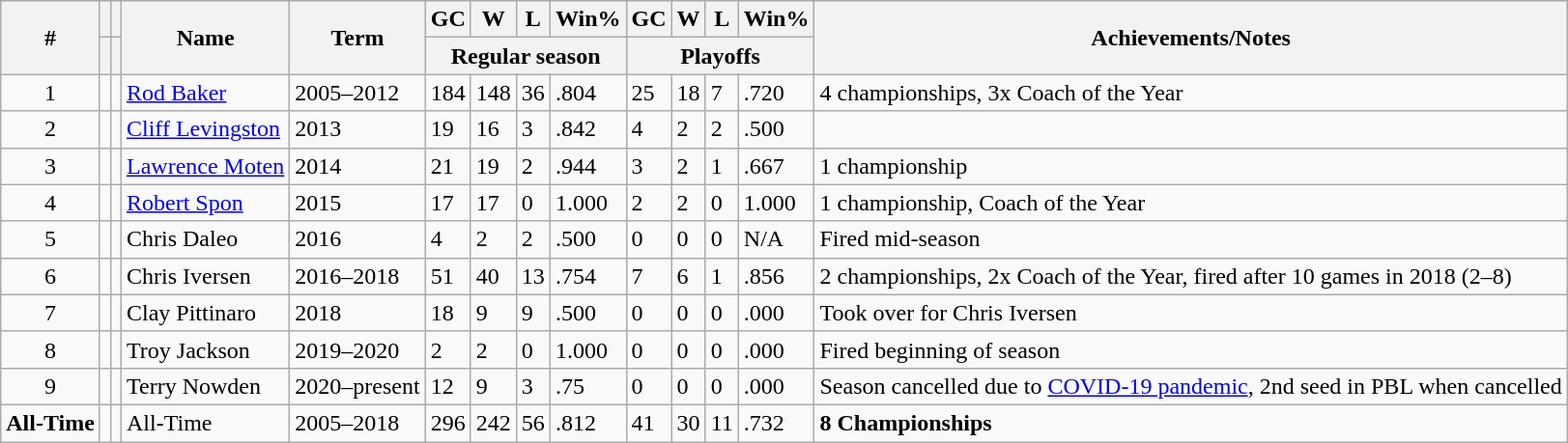<table class="wikitable sortable">
<tr>
<th rowspan="2">#</th>
<th></th>
<th></th>
<th rowspan="2">Name</th>
<th rowspan="2">Term</th>
<th>GC</th>
<th>W</th>
<th>L</th>
<th>Win%</th>
<th>GC</th>
<th>W</th>
<th>L</th>
<th>Win%</th>
<th rowspan="2" class=unsortable>Achievements/Notes</th>
</tr>
<tr class="unsortable">
<th></th>
<th></th>
<th colspan="4">Regular season</th>
<th colspan="4">Playoffs</th>
</tr>
<tr>
<td align=center>1</td>
<td></td>
<td></td>
<td><a href='#'>Rod Baker</a></td>
<td>2005–2012</td>
<td>184</td>
<td>148</td>
<td>36</td>
<td>.804</td>
<td>25</td>
<td>18</td>
<td>7</td>
<td>.720</td>
<td>4 championships, 3x Coach of the Year</td>
</tr>
<tr>
<td align=center>2</td>
<td></td>
<td></td>
<td><a href='#'>Cliff Levingston</a></td>
<td>2013</td>
<td>19</td>
<td>16</td>
<td>3</td>
<td>.842</td>
<td>4</td>
<td>2</td>
<td>2</td>
<td>.500</td>
<td></td>
</tr>
<tr>
<td align=center>3</td>
<td></td>
<td></td>
<td><a href='#'>Lawrence Moten</a></td>
<td>2014</td>
<td>21</td>
<td>19</td>
<td>2</td>
<td>.944</td>
<td>3</td>
<td>2</td>
<td>1</td>
<td>.667</td>
<td>1 championship</td>
</tr>
<tr>
<td align=center>4</td>
<td></td>
<td></td>
<td><a href='#'>Robert Spon</a></td>
<td>2015</td>
<td>17</td>
<td>17</td>
<td>0</td>
<td>1.000</td>
<td>2</td>
<td>2</td>
<td>0</td>
<td>1.000</td>
<td>1 championship, Coach of the Year</td>
</tr>
<tr>
<td align=center>5</td>
<td></td>
<td></td>
<td>Chris Daleo</td>
<td>2016</td>
<td>4</td>
<td>2</td>
<td>2</td>
<td>.500</td>
<td>0</td>
<td>0</td>
<td>0</td>
<td>N/A</td>
<td>Fired mid-season</td>
</tr>
<tr>
<td align=center>6</td>
<td></td>
<td></td>
<td>Chris Iversen</td>
<td>2016–2018</td>
<td>51</td>
<td>40</td>
<td>13</td>
<td>.754</td>
<td>7</td>
<td>6</td>
<td>1</td>
<td>.856</td>
<td>2 championships, 2x Coach of the Year, fired after 10 games in 2018 (2–8)</td>
</tr>
<tr>
<td align=center>7</td>
<td></td>
<td></td>
<td>Clay Pittinaro</td>
<td>2018</td>
<td>18</td>
<td>9</td>
<td>9</td>
<td>.500</td>
<td>0</td>
<td>0</td>
<td>0</td>
<td>.000</td>
<td>Took over for Chris Iversen</td>
</tr>
<tr>
<td align=center>8</td>
<td></td>
<td></td>
<td>Troy Jackson</td>
<td>2019–2020</td>
<td>2</td>
<td>2</td>
<td>0</td>
<td>1.000</td>
<td>0</td>
<td>0</td>
<td>0</td>
<td>.000</td>
<td>Fired beginning of season</td>
</tr>
<tr>
<td align=center>9</td>
<td></td>
<td></td>
<td>Terry Nowden</td>
<td>2020–present</td>
<td>12</td>
<td>9</td>
<td>3</td>
<td>.75</td>
<td>0</td>
<td>0</td>
<td>0</td>
<td>.000</td>
<td>Season cancelled due to <a href='#'>COVID-19 pandemic</a>, 2nd seed in PBL when cancelled</td>
</tr>
<tr class="sortbottom">
<td style="text-align:left;"><strong>All-Time</strong></td>
<td></td>
<td></td>
<td>All-Time</td>
<td>2005–2018</td>
<td>296</td>
<td>242</td>
<td>56</td>
<td>.812</td>
<td>41</td>
<td>30</td>
<td>11</td>
<td>.732</td>
<td><strong>8 Championships</strong></td>
</tr>
</table>
